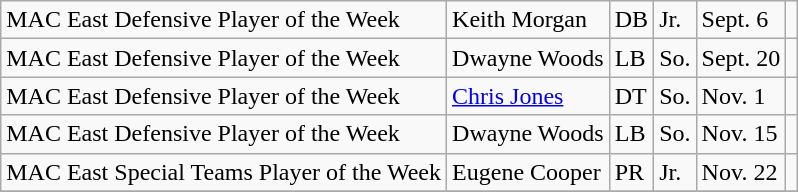<table class="wikitable">
<tr>
<td>MAC East Defensive Player of the Week</td>
<td>Keith Morgan</td>
<td>DB</td>
<td>Jr.</td>
<td>Sept. 6</td>
<td></td>
</tr>
<tr>
<td>MAC East Defensive Player of the Week</td>
<td>Dwayne Woods</td>
<td>LB</td>
<td>So.</td>
<td>Sept. 20</td>
<td></td>
</tr>
<tr>
<td>MAC East Defensive Player of the Week</td>
<td><a href='#'>Chris Jones</a></td>
<td>DT</td>
<td>So.</td>
<td>Nov. 1</td>
<td></td>
</tr>
<tr>
<td>MAC East Defensive Player of the Week</td>
<td>Dwayne Woods</td>
<td>LB</td>
<td>So.</td>
<td>Nov. 15</td>
<td></td>
</tr>
<tr>
<td>MAC East Special Teams Player of the Week</td>
<td>Eugene Cooper</td>
<td>PR</td>
<td>Jr.</td>
<td>Nov. 22</td>
<td></td>
</tr>
<tr>
</tr>
</table>
